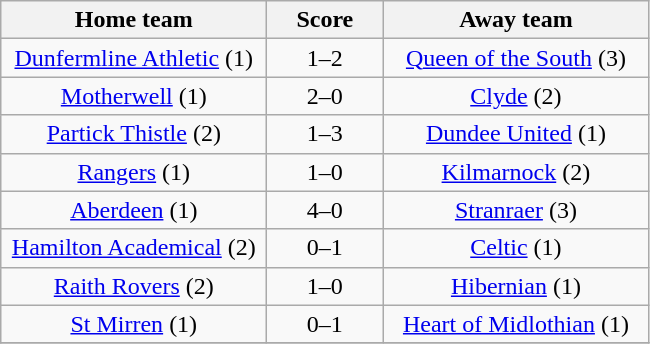<table class="wikitable" style="text-align: center">
<tr>
<th width=170>Home team</th>
<th width=70>Score</th>
<th width=170>Away team</th>
</tr>
<tr>
<td><a href='#'>Dunfermline Athletic</a> (1)</td>
<td>1–2</td>
<td><a href='#'>Queen of the South</a> (3)</td>
</tr>
<tr>
<td><a href='#'>Motherwell</a> (1)</td>
<td>2–0</td>
<td><a href='#'>Clyde</a> (2)</td>
</tr>
<tr>
<td><a href='#'>Partick Thistle</a> (2)</td>
<td>1–3</td>
<td><a href='#'>Dundee United</a> (1)</td>
</tr>
<tr>
<td><a href='#'>Rangers</a> (1)</td>
<td>1–0</td>
<td><a href='#'>Kilmarnock</a> (2)</td>
</tr>
<tr>
<td><a href='#'>Aberdeen</a> (1)</td>
<td>4–0</td>
<td><a href='#'>Stranraer</a> (3)</td>
</tr>
<tr>
<td><a href='#'>Hamilton Academical</a> (2)</td>
<td>0–1</td>
<td><a href='#'>Celtic</a> (1)</td>
</tr>
<tr>
<td><a href='#'>Raith Rovers</a> (2)</td>
<td>1–0</td>
<td><a href='#'>Hibernian</a> (1)</td>
</tr>
<tr>
<td><a href='#'>St Mirren</a> (1)</td>
<td>0–1</td>
<td><a href='#'>Heart of Midlothian</a> (1)</td>
</tr>
<tr>
</tr>
</table>
